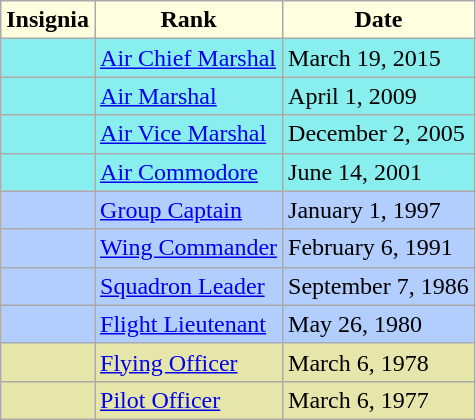<table class="wikitable">
<tr>
<th style="background:#FFFFE0">Insignia</th>
<th style="background:#FFFFE0">Rank</th>
<th style="background:#FFFFE0">Date</th>
</tr>
<tr>
<td style="background:#88EEEE;"> </td>
<td style="background:#88EEEE;"><a href='#'>Air Chief Marshal</a></td>
<td style="background:#88EEEE;">March 19, 2015</td>
</tr>
<tr>
<td style="background:#88EEEE;"></td>
<td style="background:#88EEEE;"><a href='#'>Air Marshal</a></td>
<td style="background:#88EEEE;">April 1, 2009</td>
</tr>
<tr>
<td style="background:#88EEEE;"> </td>
<td style="background:#88EEEE;"><a href='#'>Air Vice Marshal</a></td>
<td style="background:#88EEEE;">December 2, 2005</td>
</tr>
<tr>
<td style="background:#88EEEE;"></td>
<td style="background:#88EEEE;"><a href='#'>Air Commodore</a></td>
<td style="background:#88EEEE;">June 14, 2001</td>
</tr>
<tr>
<td style="background:#b2cefe;"></td>
<td style="background:#b2cefe;"><a href='#'>Group Captain</a></td>
<td style="background:#b2cefe;">January 1, 1997</td>
</tr>
<tr>
<td style="background:#b2cefe;"></td>
<td style="background:#b2cefe;"><a href='#'>Wing Commander</a></td>
<td style="background:#b2cefe;">February 6, 1991</td>
</tr>
<tr>
<td style="background:#b2cefe;"></td>
<td style="background:#b2cefe;"><a href='#'>Squadron Leader</a></td>
<td style="background:#b2cefe;">September 7, 1986</td>
</tr>
<tr>
<td style="background:#b2cefe;"></td>
<td style="background:#b2cefe;"><a href='#'>Flight Lieutenant</a></td>
<td style="background:#b2cefe;">May 26, 1980</td>
</tr>
<tr>
<td style="background:#e6e6aa;"></td>
<td style="background:#e6e6aa;"><a href='#'>Flying Officer</a></td>
<td style="background:#e6e6aa;">March 6, 1978</td>
</tr>
<tr>
<td style="background:#e6e6aa;"></td>
<td style="background:#e6e6aa;"><a href='#'>Pilot Officer</a></td>
<td style="background:#e6e6aa;">March 6, 1977</td>
</tr>
</table>
